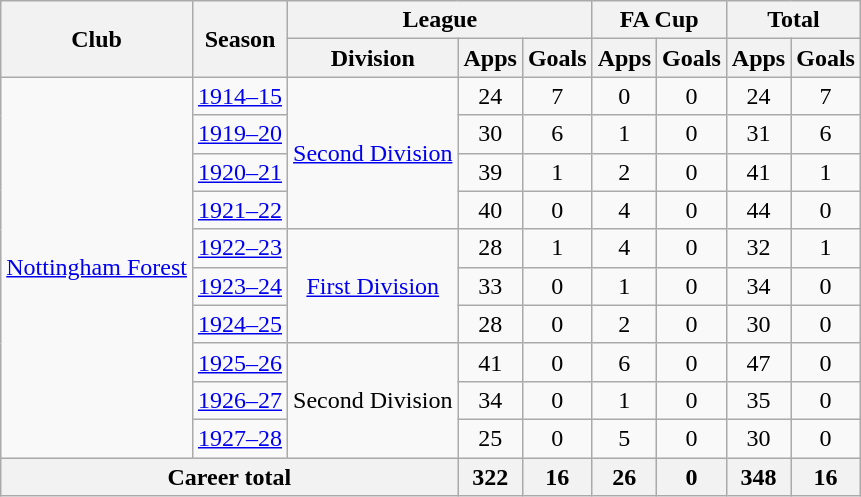<table class="wikitable" style="text-align: center">
<tr>
<th rowspan="2">Club</th>
<th rowspan="2">Season</th>
<th colspan="3">League</th>
<th colspan="2">FA Cup</th>
<th colspan="2">Total</th>
</tr>
<tr>
<th>Division</th>
<th>Apps</th>
<th>Goals</th>
<th>Apps</th>
<th>Goals</th>
<th>Apps</th>
<th>Goals</th>
</tr>
<tr>
<td rowspan="10"><a href='#'>Nottingham Forest</a></td>
<td><a href='#'>1914–15</a></td>
<td rowspan="4"><a href='#'>Second Division</a></td>
<td>24</td>
<td>7</td>
<td>0</td>
<td>0</td>
<td>24</td>
<td>7</td>
</tr>
<tr>
<td><a href='#'>1919–20</a></td>
<td>30</td>
<td>6</td>
<td>1</td>
<td>0</td>
<td>31</td>
<td>6</td>
</tr>
<tr>
<td><a href='#'>1920–21</a></td>
<td>39</td>
<td>1</td>
<td>2</td>
<td>0</td>
<td>41</td>
<td>1</td>
</tr>
<tr>
<td><a href='#'>1921–22</a></td>
<td>40</td>
<td>0</td>
<td>4</td>
<td>0</td>
<td>44</td>
<td>0</td>
</tr>
<tr>
<td><a href='#'>1922–23</a></td>
<td rowspan="3"><a href='#'>First Division</a></td>
<td>28</td>
<td>1</td>
<td>4</td>
<td>0</td>
<td>32</td>
<td>1</td>
</tr>
<tr>
<td><a href='#'>1923–24</a></td>
<td>33</td>
<td>0</td>
<td>1</td>
<td>0</td>
<td>34</td>
<td>0</td>
</tr>
<tr>
<td><a href='#'>1924–25</a></td>
<td>28</td>
<td>0</td>
<td>2</td>
<td>0</td>
<td>30</td>
<td>0</td>
</tr>
<tr>
<td><a href='#'>1925–26</a></td>
<td rowspan="3">Second Division</td>
<td>41</td>
<td>0</td>
<td>6</td>
<td>0</td>
<td>47</td>
<td>0</td>
</tr>
<tr>
<td><a href='#'>1926–27</a></td>
<td>34</td>
<td>0</td>
<td>1</td>
<td>0</td>
<td>35</td>
<td>0</td>
</tr>
<tr>
<td><a href='#'>1927–28</a></td>
<td>25</td>
<td>0</td>
<td>5</td>
<td>0</td>
<td>30</td>
<td>0</td>
</tr>
<tr>
<th colspan="3">Career total</th>
<th>322</th>
<th>16</th>
<th>26</th>
<th>0</th>
<th>348</th>
<th>16</th>
</tr>
</table>
